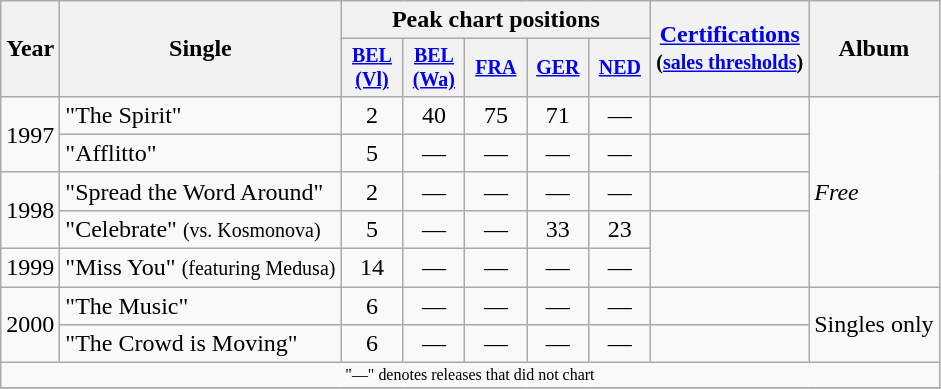<table class="wikitable" style="text-align:center;">
<tr>
<th rowspan="2">Year</th>
<th rowspan="2">Single</th>
<th colspan="5">Peak chart positions</th>
<th rowspan="2"><a href='#'>Certifications</a><br><small>(<a href='#'>sales thresholds</a>)</small></th>
<th rowspan="2">Album</th>
</tr>
<tr style="font-size:smaller;">
<th width="35"><a href='#'>BEL<br>(Vl)</a><br></th>
<th width="35"><a href='#'>BEL<br>(Wa)</a><br></th>
<th width="35"><a href='#'>FRA</a><br></th>
<th width="35"><a href='#'>GER</a><br></th>
<th width="35"><a href='#'>NED</a><br></th>
</tr>
<tr>
<td rowspan=2>1997</td>
<td align="left">"The Spirit"</td>
<td>2</td>
<td>40</td>
<td>75</td>
<td>71</td>
<td>—</td>
<td></td>
<td align="left" rowspan="5"><em>Free</em></td>
</tr>
<tr>
<td align="left">"Afflitto"</td>
<td>5</td>
<td>—</td>
<td>—</td>
<td>—</td>
<td>—</td>
<td></td>
</tr>
<tr>
<td rowspan=2>1998</td>
<td align="left">"Spread the Word Around"</td>
<td>2</td>
<td>—</td>
<td>—</td>
<td>—</td>
<td>—</td>
<td></td>
</tr>
<tr>
<td align="left">"Celebrate" <small>(vs. Kosmonova)</small></td>
<td>5</td>
<td>—</td>
<td>—</td>
<td>33</td>
<td>23</td>
</tr>
<tr>
<td>1999</td>
<td align="left">"Miss You" <small>(featuring Medusa)</small></td>
<td>14</td>
<td>—</td>
<td>—</td>
<td>—</td>
<td>—</td>
</tr>
<tr>
<td rowspan=2>2000</td>
<td align="left">"The Music"</td>
<td>6</td>
<td>—</td>
<td>—</td>
<td>—</td>
<td>—</td>
<td></td>
<td align="left" rowspan="2">Singles only</td>
</tr>
<tr>
<td align="left">"The Crowd is Moving"</td>
<td>6</td>
<td>—</td>
<td>—</td>
<td>—</td>
<td>—</td>
<td></td>
</tr>
<tr>
<td colspan="15" style="font-size:8pt">"—" denotes releases that did not chart</td>
</tr>
<tr>
</tr>
</table>
